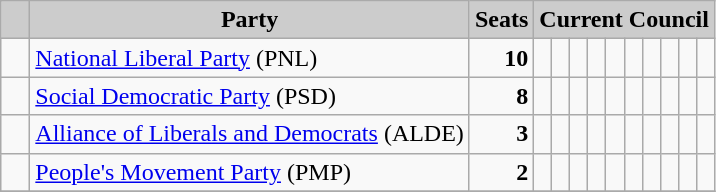<table class="wikitable">
<tr>
<th style="background:#ccc">   </th>
<th style="background:#ccc">Party</th>
<th style="background:#ccc">Seats</th>
<th style="background:#ccc" colspan="10">Current Council</th>
</tr>
<tr>
<td>  </td>
<td><a href='#'>National Liberal Party</a> (PNL)</td>
<td style="text-align: right"><strong>10</strong></td>
<td>  </td>
<td>  </td>
<td>  </td>
<td>  </td>
<td>  </td>
<td>  </td>
<td>  </td>
<td>  </td>
<td>  </td>
<td>  </td>
</tr>
<tr>
<td>  </td>
<td><a href='#'>Social Democratic Party</a> (PSD)</td>
<td style="text-align: right"><strong>8</strong></td>
<td>  </td>
<td>  </td>
<td>  </td>
<td>  </td>
<td>  </td>
<td>  </td>
<td>  </td>
<td>  </td>
<td> </td>
<td> </td>
</tr>
<tr>
<td>  </td>
<td><a href='#'>Alliance of Liberals and Democrats</a> (ALDE)</td>
<td style="text-align: right"><strong>3</strong></td>
<td></td>
<td></td>
<td></td>
<td> </td>
<td> </td>
<td> </td>
<td> </td>
<td> </td>
<td> </td>
<td> </td>
</tr>
<tr>
<td>  </td>
<td><a href='#'>People's Movement Party</a> (PMP)</td>
<td style="text-align: right"><strong>2</strong></td>
<td>  </td>
<td>  </td>
<td> </td>
<td> </td>
<td> </td>
<td> </td>
<td> </td>
<td> </td>
<td> </td>
<td> </td>
</tr>
<tr>
</tr>
</table>
